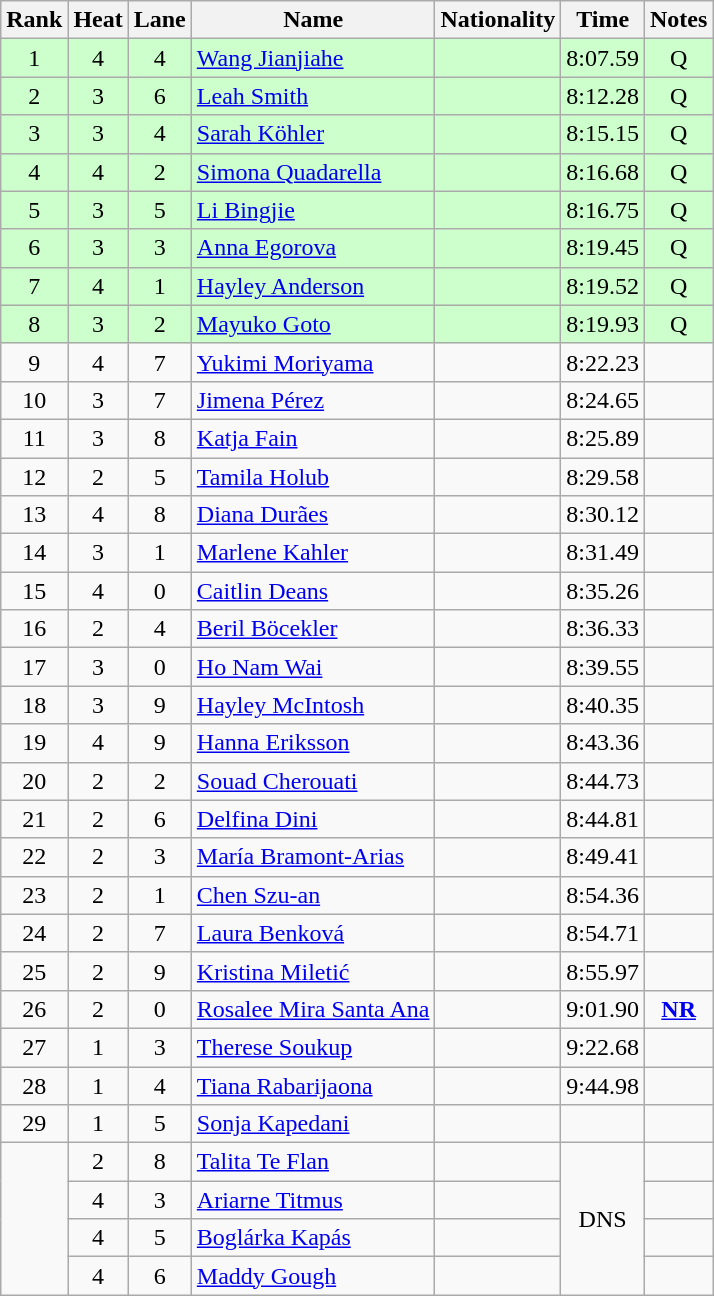<table class="wikitable sortable" style="text-align:center">
<tr>
<th>Rank</th>
<th>Heat</th>
<th>Lane</th>
<th>Name</th>
<th>Nationality</th>
<th>Time</th>
<th>Notes</th>
</tr>
<tr bgcolor=ccffcc>
<td>1</td>
<td>4</td>
<td>4</td>
<td align=left><a href='#'>Wang Jianjiahe</a></td>
<td align=left></td>
<td>8:07.59</td>
<td>Q</td>
</tr>
<tr bgcolor=ccffcc>
<td>2</td>
<td>3</td>
<td>6</td>
<td align=left><a href='#'>Leah Smith</a></td>
<td align=left></td>
<td>8:12.28</td>
<td>Q</td>
</tr>
<tr bgcolor=ccffcc>
<td>3</td>
<td>3</td>
<td>4</td>
<td align=left><a href='#'>Sarah Köhler</a></td>
<td align=left></td>
<td>8:15.15</td>
<td>Q</td>
</tr>
<tr bgcolor=ccffcc>
<td>4</td>
<td>4</td>
<td>2</td>
<td align=left><a href='#'>Simona Quadarella</a></td>
<td align=left></td>
<td>8:16.68</td>
<td>Q</td>
</tr>
<tr bgcolor=ccffcc>
<td>5</td>
<td>3</td>
<td>5</td>
<td align=left><a href='#'>Li Bingjie</a></td>
<td align=left></td>
<td>8:16.75</td>
<td>Q</td>
</tr>
<tr bgcolor=ccffcc>
<td>6</td>
<td>3</td>
<td>3</td>
<td align=left><a href='#'>Anna Egorova</a></td>
<td align=left></td>
<td>8:19.45</td>
<td>Q</td>
</tr>
<tr bgcolor=ccffcc>
<td>7</td>
<td>4</td>
<td>1</td>
<td align=left><a href='#'>Hayley Anderson</a></td>
<td align=left></td>
<td>8:19.52</td>
<td>Q</td>
</tr>
<tr bgcolor=ccffcc>
<td>8</td>
<td>3</td>
<td>2</td>
<td align=left><a href='#'>Mayuko Goto</a></td>
<td align=left></td>
<td>8:19.93</td>
<td>Q</td>
</tr>
<tr>
<td>9</td>
<td>4</td>
<td>7</td>
<td align=left><a href='#'>Yukimi Moriyama</a></td>
<td align=left></td>
<td>8:22.23</td>
<td></td>
</tr>
<tr>
<td>10</td>
<td>3</td>
<td>7</td>
<td align=left><a href='#'>Jimena Pérez</a></td>
<td align=left></td>
<td>8:24.65</td>
<td></td>
</tr>
<tr>
<td>11</td>
<td>3</td>
<td>8</td>
<td align=left><a href='#'>Katja Fain</a></td>
<td align=left></td>
<td>8:25.89</td>
<td></td>
</tr>
<tr>
<td>12</td>
<td>2</td>
<td>5</td>
<td align=left><a href='#'>Tamila Holub</a></td>
<td align=left></td>
<td>8:29.58</td>
<td></td>
</tr>
<tr>
<td>13</td>
<td>4</td>
<td>8</td>
<td align=left><a href='#'>Diana Durães</a></td>
<td align=left></td>
<td>8:30.12</td>
<td></td>
</tr>
<tr>
<td>14</td>
<td>3</td>
<td>1</td>
<td align=left><a href='#'>Marlene Kahler</a></td>
<td align=left></td>
<td>8:31.49</td>
<td></td>
</tr>
<tr>
<td>15</td>
<td>4</td>
<td>0</td>
<td align=left><a href='#'>Caitlin Deans</a></td>
<td align=left></td>
<td>8:35.26</td>
<td></td>
</tr>
<tr>
<td>16</td>
<td>2</td>
<td>4</td>
<td align=left><a href='#'>Beril Böcekler</a></td>
<td align=left></td>
<td>8:36.33</td>
<td></td>
</tr>
<tr>
<td>17</td>
<td>3</td>
<td>0</td>
<td align=left><a href='#'>Ho Nam Wai</a></td>
<td align=left></td>
<td>8:39.55</td>
<td></td>
</tr>
<tr>
<td>18</td>
<td>3</td>
<td>9</td>
<td align=left><a href='#'>Hayley McIntosh</a></td>
<td align=left></td>
<td>8:40.35</td>
<td></td>
</tr>
<tr>
<td>19</td>
<td>4</td>
<td>9</td>
<td align=left><a href='#'>Hanna Eriksson</a></td>
<td align=left></td>
<td>8:43.36</td>
<td></td>
</tr>
<tr>
<td>20</td>
<td>2</td>
<td>2</td>
<td align=left><a href='#'>Souad Cherouati</a></td>
<td align=left></td>
<td>8:44.73</td>
<td></td>
</tr>
<tr>
<td>21</td>
<td>2</td>
<td>6</td>
<td align=left><a href='#'>Delfina Dini</a></td>
<td align=left></td>
<td>8:44.81</td>
<td></td>
</tr>
<tr>
<td>22</td>
<td>2</td>
<td>3</td>
<td align=left><a href='#'>María Bramont-Arias</a></td>
<td align=left></td>
<td>8:49.41</td>
<td></td>
</tr>
<tr>
<td>23</td>
<td>2</td>
<td>1</td>
<td align=left><a href='#'>Chen Szu-an</a></td>
<td align=left></td>
<td>8:54.36</td>
<td></td>
</tr>
<tr>
<td>24</td>
<td>2</td>
<td>7</td>
<td align=left><a href='#'>Laura Benková</a></td>
<td align=left></td>
<td>8:54.71</td>
<td></td>
</tr>
<tr>
<td>25</td>
<td>2</td>
<td>9</td>
<td align=left><a href='#'>Kristina Miletić</a></td>
<td align=left></td>
<td>8:55.97</td>
<td></td>
</tr>
<tr>
<td>26</td>
<td>2</td>
<td>0</td>
<td align=left><a href='#'>Rosalee Mira Santa Ana</a></td>
<td align=left></td>
<td>9:01.90</td>
<td><strong><a href='#'>NR</a></strong></td>
</tr>
<tr>
<td>27</td>
<td>1</td>
<td>3</td>
<td align=left><a href='#'>Therese Soukup</a></td>
<td align=left></td>
<td>9:22.68</td>
<td></td>
</tr>
<tr>
<td>28</td>
<td>1</td>
<td>4</td>
<td align=left><a href='#'>Tiana Rabarijaona</a></td>
<td align=left></td>
<td>9:44.98</td>
<td></td>
</tr>
<tr>
<td>29</td>
<td>1</td>
<td>5</td>
<td align=left><a href='#'>Sonja Kapedani</a></td>
<td align=left></td>
<td></td>
<td></td>
</tr>
<tr>
<td rowspan=4></td>
<td>2</td>
<td>8</td>
<td align=left><a href='#'>Talita Te Flan</a></td>
<td align=left></td>
<td rowspan=4>DNS</td>
<td></td>
</tr>
<tr>
<td>4</td>
<td>3</td>
<td align=left><a href='#'>Ariarne Titmus</a></td>
<td align=left></td>
<td></td>
</tr>
<tr>
<td>4</td>
<td>5</td>
<td align=left><a href='#'>Boglárka Kapás</a></td>
<td align=left></td>
<td></td>
</tr>
<tr>
<td>4</td>
<td>6</td>
<td align=left><a href='#'>Maddy Gough</a></td>
<td align=left></td>
<td></td>
</tr>
</table>
